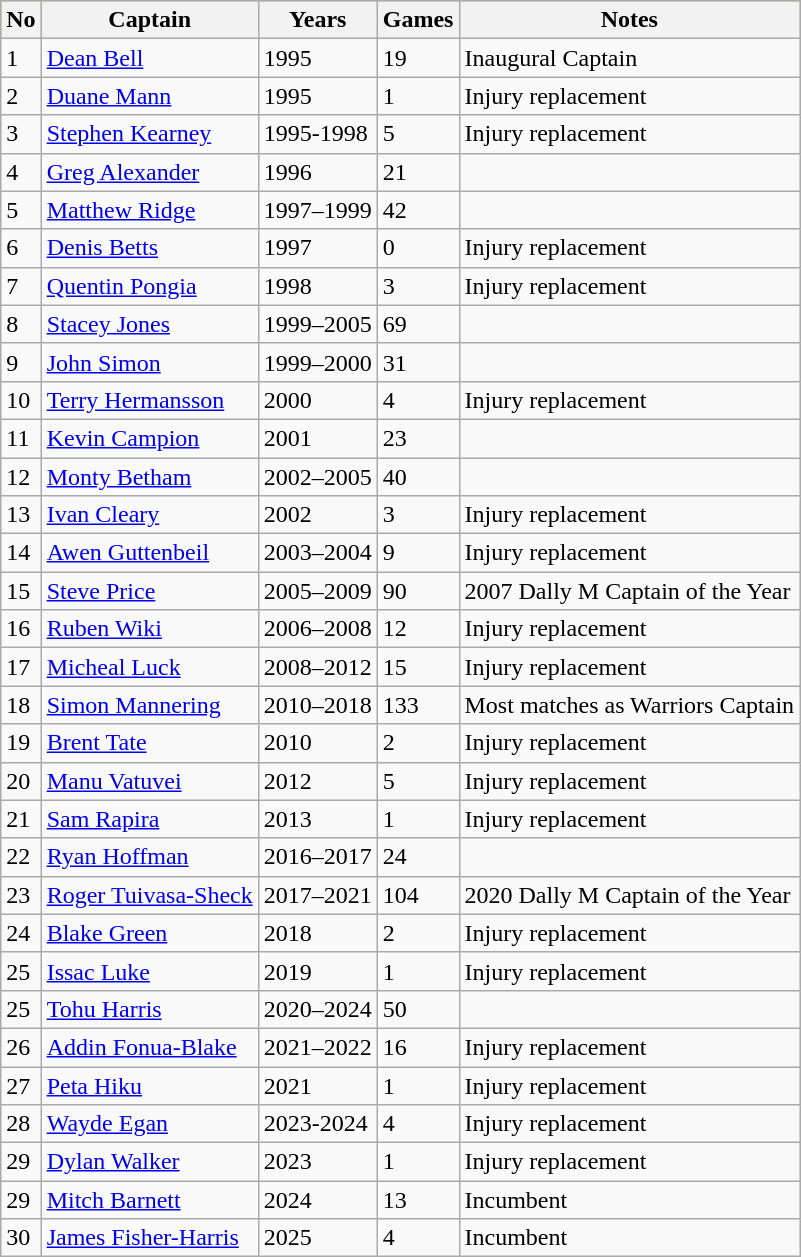<table class="wikitable">
<tr style="background:#bdb76b;">
<th>No</th>
<th>Captain</th>
<th>Years</th>
<th>Games</th>
<th>Notes</th>
</tr>
<tr>
<td>1</td>
<td><a href='#'>Dean Bell</a></td>
<td>1995</td>
<td>19</td>
<td>Inaugural Captain</td>
</tr>
<tr>
<td>2</td>
<td><a href='#'>Duane Mann</a></td>
<td>1995</td>
<td>1</td>
<td>Injury replacement</td>
</tr>
<tr>
<td>3</td>
<td><a href='#'>Stephen Kearney</a></td>
<td>1995-1998</td>
<td>5</td>
<td>Injury replacement</td>
</tr>
<tr>
<td>4</td>
<td><a href='#'>Greg Alexander</a></td>
<td>1996</td>
<td>21</td>
<td></td>
</tr>
<tr>
<td>5</td>
<td><a href='#'>Matthew Ridge</a></td>
<td>1997–1999</td>
<td>42</td>
<td></td>
</tr>
<tr>
<td>6</td>
<td><a href='#'>Denis Betts</a></td>
<td>1997</td>
<td>0</td>
<td>Injury replacement</td>
</tr>
<tr>
<td>7</td>
<td><a href='#'>Quentin Pongia</a></td>
<td>1998</td>
<td>3</td>
<td>Injury replacement</td>
</tr>
<tr>
<td>8</td>
<td><a href='#'>Stacey Jones</a></td>
<td>1999–2005</td>
<td>69</td>
<td></td>
</tr>
<tr>
<td>9</td>
<td><a href='#'>John Simon</a></td>
<td>1999–2000</td>
<td>31</td>
<td></td>
</tr>
<tr>
<td>10</td>
<td><a href='#'>Terry Hermansson</a></td>
<td>2000</td>
<td>4</td>
<td>Injury replacement</td>
</tr>
<tr>
<td>11</td>
<td><a href='#'>Kevin Campion</a></td>
<td>2001</td>
<td>23</td>
<td></td>
</tr>
<tr>
<td>12</td>
<td><a href='#'>Monty Betham</a></td>
<td>2002–2005</td>
<td>40</td>
<td></td>
</tr>
<tr>
<td>13</td>
<td><a href='#'>Ivan Cleary</a></td>
<td>2002</td>
<td>3</td>
<td>Injury replacement</td>
</tr>
<tr>
<td>14</td>
<td><a href='#'>Awen Guttenbeil</a></td>
<td>2003–2004</td>
<td>9</td>
<td>Injury replacement</td>
</tr>
<tr>
<td>15</td>
<td><a href='#'>Steve Price</a></td>
<td>2005–2009</td>
<td>90</td>
<td>2007 Dally M Captain of the Year</td>
</tr>
<tr>
<td>16</td>
<td><a href='#'>Ruben Wiki</a></td>
<td>2006–2008</td>
<td>12</td>
<td>Injury replacement</td>
</tr>
<tr>
<td>17</td>
<td><a href='#'>Micheal Luck</a></td>
<td>2008–2012</td>
<td>15</td>
<td>Injury replacement</td>
</tr>
<tr>
<td>18</td>
<td><a href='#'>Simon Mannering</a></td>
<td>2010–2018</td>
<td>133</td>
<td>Most matches as Warriors Captain</td>
</tr>
<tr>
<td>19</td>
<td><a href='#'>Brent Tate</a></td>
<td>2010</td>
<td>2</td>
<td>Injury replacement</td>
</tr>
<tr>
<td>20</td>
<td><a href='#'>Manu Vatuvei</a></td>
<td>2012</td>
<td>5</td>
<td>Injury replacement</td>
</tr>
<tr>
<td>21</td>
<td><a href='#'>Sam Rapira</a></td>
<td>2013</td>
<td>1</td>
<td>Injury replacement</td>
</tr>
<tr>
<td>22</td>
<td><a href='#'>Ryan Hoffman</a></td>
<td>2016–2017</td>
<td>24</td>
<td></td>
</tr>
<tr>
<td>23</td>
<td><a href='#'>Roger Tuivasa-Sheck</a></td>
<td>2017–2021</td>
<td>104</td>
<td>2020 Dally M Captain of the Year</td>
</tr>
<tr>
<td>24</td>
<td><a href='#'>Blake Green</a></td>
<td>2018</td>
<td>2</td>
<td>Injury replacement</td>
</tr>
<tr>
<td>25</td>
<td><a href='#'>Issac Luke</a></td>
<td>2019</td>
<td>1</td>
<td>Injury replacement</td>
</tr>
<tr>
<td>25</td>
<td><a href='#'>Tohu Harris</a></td>
<td>2020–2024</td>
<td>50</td>
<td></td>
</tr>
<tr>
<td>26</td>
<td><a href='#'>Addin Fonua-Blake</a></td>
<td>2021–2022</td>
<td>16</td>
<td>Injury replacement</td>
</tr>
<tr>
<td>27</td>
<td><a href='#'>Peta Hiku</a></td>
<td>2021</td>
<td>1</td>
<td>Injury replacement</td>
</tr>
<tr>
<td>28</td>
<td><a href='#'>Wayde Egan</a></td>
<td>2023-2024</td>
<td>4</td>
<td>Injury replacement</td>
</tr>
<tr>
<td>29</td>
<td><a href='#'>Dylan Walker</a></td>
<td>2023</td>
<td>1</td>
<td>Injury replacement</td>
</tr>
<tr>
<td>29</td>
<td><a href='#'>Mitch Barnett</a></td>
<td>2024</td>
<td>13</td>
<td>Incumbent</td>
</tr>
<tr>
<td>30</td>
<td><a href='#'>James Fisher-Harris</a></td>
<td>2025</td>
<td>4</td>
<td>Incumbent</td>
</tr>
</table>
